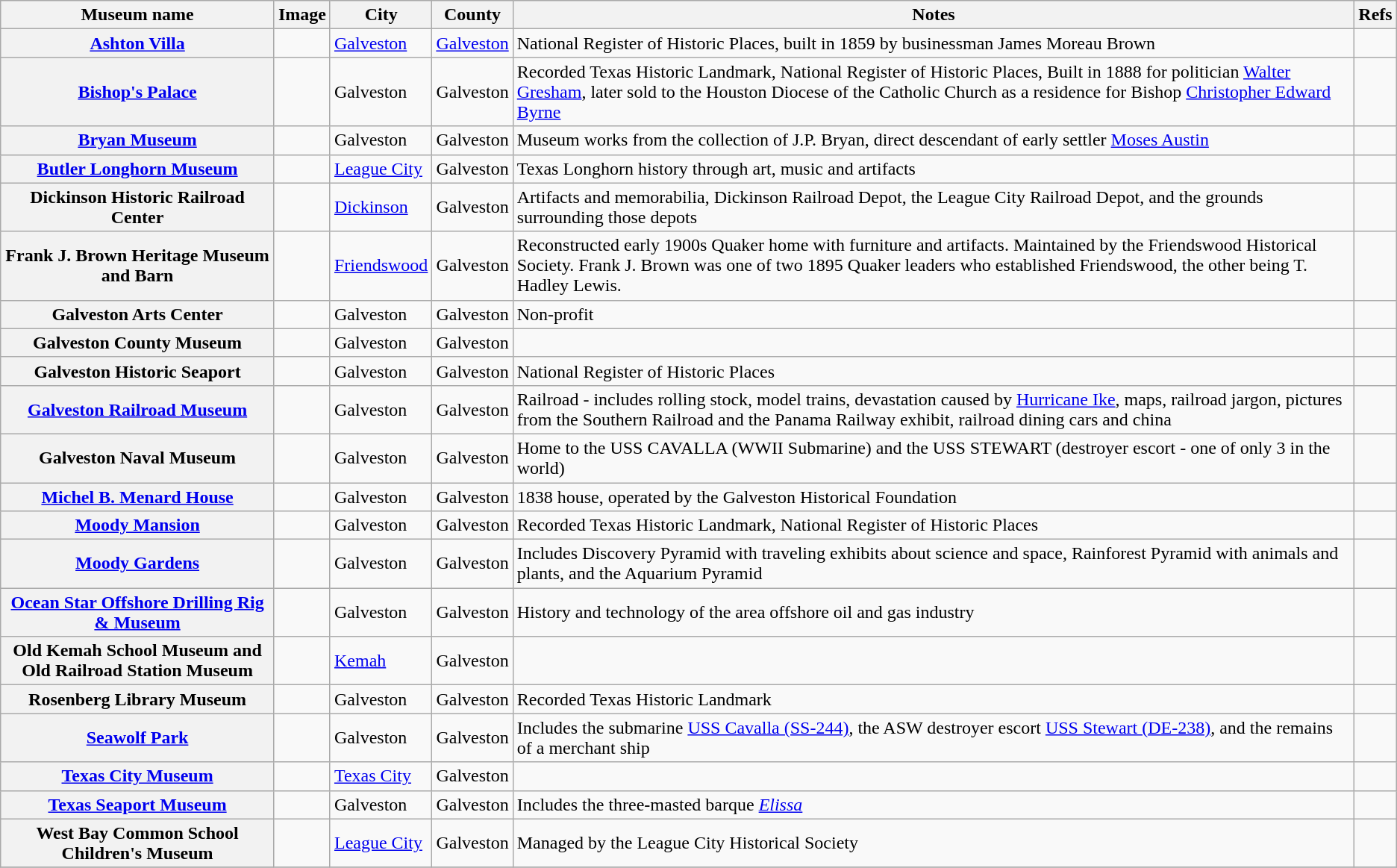<table class="wikitable sortable plainrowheaders">
<tr>
<th scope="col">Museum name</th>
<th scope="col"  class="unsortable">Image</th>
<th scope="col">City</th>
<th scope="col">County</th>
<th scope="col">Notes</th>
<th scope="col" class="unsortable">Refs</th>
</tr>
<tr>
<th scope="row"><a href='#'>Ashton Villa</a></th>
<td></td>
<td><a href='#'>Galveston</a></td>
<td><a href='#'>Galveston</a></td>
<td>National Register of Historic Places, built in 1859 by businessman James Moreau Brown</td>
<td align="center"></td>
</tr>
<tr>
<th scope="row"><a href='#'>Bishop's Palace</a></th>
<td></td>
<td>Galveston</td>
<td>Galveston</td>
<td>Recorded Texas Historic Landmark, National Register of Historic Places, Built in 1888 for politician <a href='#'>Walter Gresham</a>, later sold to the Houston Diocese of the Catholic Church as a residence for Bishop <a href='#'>Christopher Edward Byrne</a></td>
<td align="center"></td>
</tr>
<tr>
<th scope="row"><a href='#'>Bryan Museum</a></th>
<td></td>
<td>Galveston</td>
<td>Galveston</td>
<td>Museum works from the collection of J.P. Bryan, direct descendant of early settler <a href='#'>Moses Austin</a></td>
<td align="center"></td>
</tr>
<tr>
<th scope="row"><a href='#'>Butler Longhorn Museum</a></th>
<td></td>
<td><a href='#'>League City</a></td>
<td>Galveston</td>
<td>Texas Longhorn history through art, music and artifacts</td>
<td align="center"></td>
</tr>
<tr>
<th scope="row">Dickinson Historic Railroad Center</th>
<td></td>
<td><a href='#'>Dickinson</a></td>
<td>Galveston</td>
<td>Artifacts and memorabilia, Dickinson Railroad Depot, the League City Railroad Depot, and the grounds surrounding those depots</td>
<td align="center"></td>
</tr>
<tr>
<th scope="row">Frank J. Brown Heritage Museum and Barn</th>
<td></td>
<td><a href='#'>Friendswood</a></td>
<td>Galveston</td>
<td>Reconstructed early 1900s Quaker home with furniture and artifacts. Maintained by the Friendswood Historical Society. Frank J. Brown was one of two 1895 Quaker leaders who established Friendswood, the other being T. Hadley Lewis.</td>
<td align="center"></td>
</tr>
<tr>
<th scope="row">Galveston Arts Center</th>
<td></td>
<td>Galveston</td>
<td>Galveston</td>
<td>Non-profit</td>
<td align="center"></td>
</tr>
<tr>
<th scope="row">Galveston County Museum</th>
<td></td>
<td>Galveston</td>
<td>Galveston</td>
<td></td>
<td align="center"></td>
</tr>
<tr>
<th scope="row">Galveston Historic Seaport</th>
<td></td>
<td>Galveston</td>
<td>Galveston</td>
<td>National Register of Historic Places</td>
<td align="center"></td>
</tr>
<tr>
<th scope="row"><a href='#'>Galveston Railroad Museum</a></th>
<td></td>
<td>Galveston</td>
<td>Galveston</td>
<td>Railroad  - includes rolling stock, model trains, devastation caused by <a href='#'>Hurricane Ike</a>, maps, railroad jargon, pictures from the Southern Railroad and the Panama Railway exhibit, railroad dining cars and china</td>
<td align="center"></td>
</tr>
<tr>
<th scope="row">Galveston Naval Museum</th>
<td></td>
<td>Galveston</td>
<td>Galveston</td>
<td>Home to the USS CAVALLA (WWII Submarine) and the USS STEWART (destroyer escort - one of only 3 in the world)</td>
<td align="center"></td>
</tr>
<tr>
<th scope="row"><a href='#'>Michel B. Menard House</a></th>
<td></td>
<td>Galveston</td>
<td>Galveston</td>
<td>1838 house, operated by the Galveston Historical Foundation</td>
<td align="center"></td>
</tr>
<tr>
<th scope="row"><a href='#'>Moody Mansion</a></th>
<td></td>
<td>Galveston</td>
<td>Galveston</td>
<td>Recorded Texas Historic Landmark, National Register of Historic Places</td>
<td align="center"></td>
</tr>
<tr>
<th scope="row"><a href='#'>Moody Gardens</a></th>
<td></td>
<td>Galveston</td>
<td>Galveston</td>
<td>Includes Discovery Pyramid with traveling exhibits about science and space, Rainforest Pyramid with animals and plants, and the Aquarium Pyramid</td>
<td align="center"></td>
</tr>
<tr>
<th scope="row"><a href='#'>Ocean Star Offshore Drilling Rig & Museum</a></th>
<td></td>
<td>Galveston</td>
<td>Galveston</td>
<td>History and technology of the area offshore oil and gas industry</td>
<td align="center"></td>
</tr>
<tr>
<th scope="row">Old Kemah School Museum and Old Railroad Station Museum</th>
<td></td>
<td><a href='#'>Kemah</a></td>
<td>Galveston</td>
<td></td>
<td align="center"></td>
</tr>
<tr>
<th scope="row">Rosenberg Library Museum</th>
<td></td>
<td>Galveston</td>
<td>Galveston</td>
<td>Recorded Texas Historic Landmark</td>
<td align="center"></td>
</tr>
<tr>
<th scope="row"><a href='#'>Seawolf Park</a></th>
<td></td>
<td>Galveston</td>
<td>Galveston</td>
<td>Includes the submarine <a href='#'>USS Cavalla (SS-244)</a>, the ASW destroyer escort <a href='#'>USS Stewart (DE-238)</a>, and the remains of a merchant ship</td>
<td align="center"></td>
</tr>
<tr>
<th scope="row"><a href='#'>Texas City Museum</a></th>
<td></td>
<td><a href='#'>Texas City</a></td>
<td>Galveston</td>
<td></td>
<td align="center"></td>
</tr>
<tr>
<th scope="row"><a href='#'>Texas Seaport Museum</a></th>
<td></td>
<td>Galveston</td>
<td>Galveston</td>
<td>Includes the three-masted barque <em><a href='#'>Elissa</a></em></td>
<td align="center"></td>
</tr>
<tr>
<th scope="row">West Bay Common School Children's Museum</th>
<td></td>
<td><a href='#'>League City</a></td>
<td>Galveston</td>
<td>Managed by the League City Historical Society</td>
<td align="center"></td>
</tr>
<tr>
</tr>
</table>
